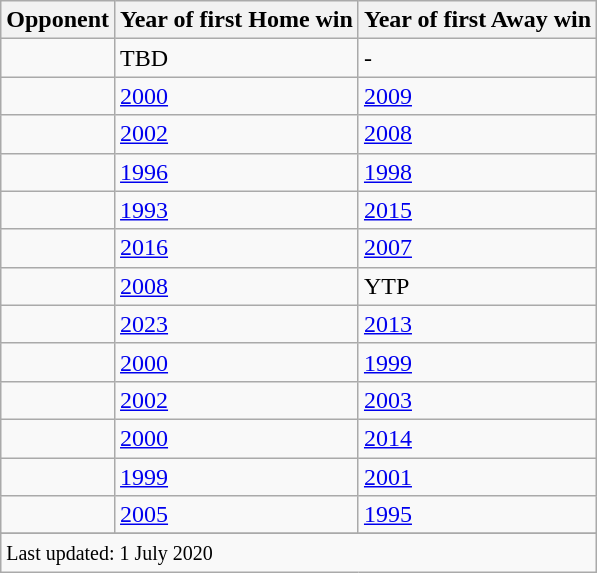<table class="wikitable plainrowheaders sortable">
<tr>
<th>Opponent</th>
<th>Year of first Home win</th>
<th>Year of first Away win</th>
</tr>
<tr>
<td></td>
<td>TBD</td>
<td>-</td>
</tr>
<tr>
<td></td>
<td><a href='#'>2000</a></td>
<td><a href='#'>2009</a></td>
</tr>
<tr>
<td></td>
<td><a href='#'>2002</a></td>
<td><a href='#'>2008</a></td>
</tr>
<tr>
<td></td>
<td><a href='#'>1996</a></td>
<td><a href='#'>1998</a></td>
</tr>
<tr>
<td></td>
<td><a href='#'>1993</a></td>
<td><a href='#'>2015</a></td>
</tr>
<tr>
<td></td>
<td><a href='#'>2016</a></td>
<td><a href='#'>2007</a></td>
</tr>
<tr>
<td></td>
<td><a href='#'>2008</a></td>
<td>YTP</td>
</tr>
<tr>
<td></td>
<td><a href='#'>2023</a></td>
<td><a href='#'>2013</a></td>
</tr>
<tr>
<td></td>
<td><a href='#'>2000</a></td>
<td><a href='#'>1999</a></td>
</tr>
<tr>
<td></td>
<td><a href='#'>2002</a></td>
<td><a href='#'>2003</a></td>
</tr>
<tr>
<td></td>
<td><a href='#'>2000</a></td>
<td><a href='#'>2014</a></td>
</tr>
<tr>
<td></td>
<td><a href='#'>1999</a></td>
<td><a href='#'>2001</a></td>
</tr>
<tr>
<td></td>
<td><a href='#'>2005</a></td>
<td><a href='#'>1995</a></td>
</tr>
<tr>
</tr>
<tr class=sortbottom>
<td colspan=3><small>Last updated: 1 July 2020</small></td>
</tr>
</table>
